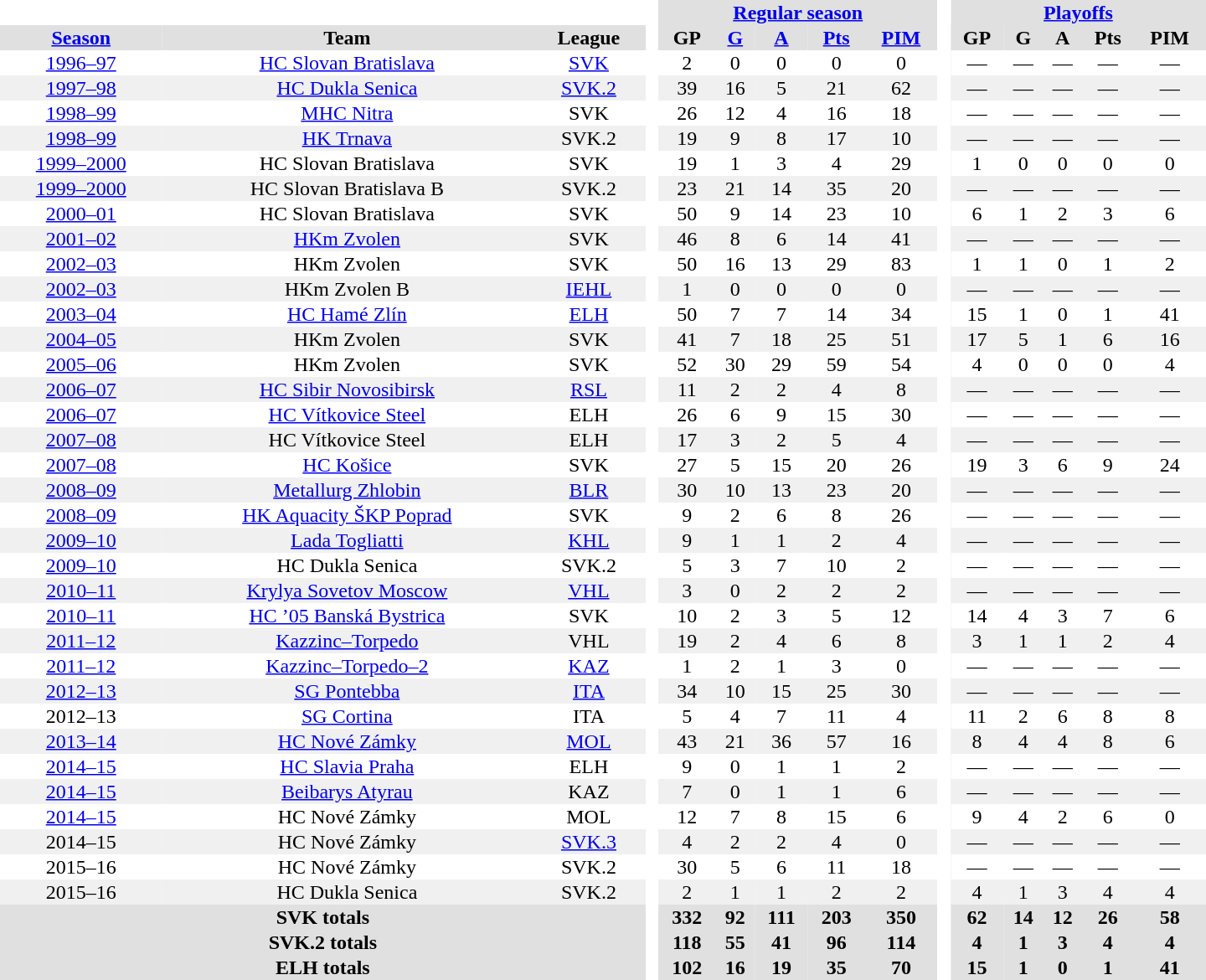<table border="0" cellpadding="1" cellspacing="0" style="text-align:center; width:60em">
<tr bgcolor="#e0e0e0">
<th colspan="3" bgcolor="#ffffff"> </th>
<th rowspan="99" bgcolor="#ffffff"> </th>
<th colspan="5"><a href='#'>Regular season</a></th>
<th rowspan="99" bgcolor="#ffffff"> </th>
<th colspan="5"><a href='#'>Playoffs</a></th>
</tr>
<tr bgcolor="#e0e0e0">
<th><a href='#'>Season</a></th>
<th>Team</th>
<th>League</th>
<th>GP</th>
<th><a href='#'>G</a></th>
<th><a href='#'>A</a></th>
<th><a href='#'>Pts</a></th>
<th><a href='#'>PIM</a></th>
<th>GP</th>
<th>G</th>
<th>A</th>
<th>Pts</th>
<th>PIM</th>
</tr>
<tr>
<td><a href='#'>1996–97</a></td>
<td><a href='#'>HC Slovan Bratislava</a></td>
<td><a href='#'>SVK</a></td>
<td>2</td>
<td>0</td>
<td>0</td>
<td>0</td>
<td>0</td>
<td>—</td>
<td>—</td>
<td>—</td>
<td>—</td>
<td>—</td>
</tr>
<tr bgcolor="#f0f0f0">
<td><a href='#'>1997–98</a></td>
<td><a href='#'>HC Dukla Senica</a></td>
<td><a href='#'>SVK.2</a></td>
<td>39</td>
<td>16</td>
<td>5</td>
<td>21</td>
<td>62</td>
<td>—</td>
<td>—</td>
<td>—</td>
<td>—</td>
<td>—</td>
</tr>
<tr>
<td><a href='#'>1998–99</a></td>
<td><a href='#'>MHC Nitra</a></td>
<td>SVK</td>
<td>26</td>
<td>12</td>
<td>4</td>
<td>16</td>
<td>18</td>
<td>—</td>
<td>—</td>
<td>—</td>
<td>—</td>
<td>—</td>
</tr>
<tr bgcolor="#f0f0f0">
<td><a href='#'>1998–99</a></td>
<td><a href='#'>HK Trnava</a></td>
<td>SVK.2</td>
<td>19</td>
<td>9</td>
<td>8</td>
<td>17</td>
<td>10</td>
<td>—</td>
<td>—</td>
<td>—</td>
<td>—</td>
<td>—</td>
</tr>
<tr>
<td><a href='#'>1999–2000</a></td>
<td>HC Slovan Bratislava</td>
<td>SVK</td>
<td>19</td>
<td>1</td>
<td>3</td>
<td>4</td>
<td>29</td>
<td>1</td>
<td>0</td>
<td>0</td>
<td>0</td>
<td>0</td>
</tr>
<tr bgcolor="#f0f0f0">
<td><a href='#'>1999–2000</a></td>
<td>HC Slovan Bratislava B</td>
<td>SVK.2</td>
<td>23</td>
<td>21</td>
<td>14</td>
<td>35</td>
<td>20</td>
<td>—</td>
<td>—</td>
<td>—</td>
<td>—</td>
<td>—</td>
</tr>
<tr>
<td><a href='#'>2000–01</a></td>
<td>HC Slovan Bratislava</td>
<td>SVK</td>
<td>50</td>
<td>9</td>
<td>14</td>
<td>23</td>
<td>10</td>
<td>6</td>
<td>1</td>
<td>2</td>
<td>3</td>
<td>6</td>
</tr>
<tr bgcolor="#f0f0f0">
<td><a href='#'>2001–02</a></td>
<td><a href='#'>HKm Zvolen</a></td>
<td>SVK</td>
<td>46</td>
<td>8</td>
<td>6</td>
<td>14</td>
<td>41</td>
<td>—</td>
<td>—</td>
<td>—</td>
<td>—</td>
<td>—</td>
</tr>
<tr>
<td><a href='#'>2002–03</a></td>
<td>HKm Zvolen</td>
<td>SVK</td>
<td>50</td>
<td>16</td>
<td>13</td>
<td>29</td>
<td>83</td>
<td>1</td>
<td>1</td>
<td>0</td>
<td>1</td>
<td>2</td>
</tr>
<tr bgcolor="#f0f0f0">
<td><a href='#'>2002–03</a></td>
<td>HKm Zvolen B</td>
<td><a href='#'>IEHL</a></td>
<td>1</td>
<td>0</td>
<td>0</td>
<td>0</td>
<td>0</td>
<td>—</td>
<td>—</td>
<td>—</td>
<td>—</td>
<td>—</td>
</tr>
<tr>
<td><a href='#'>2003–04</a></td>
<td><a href='#'>HC Hamé Zlín</a></td>
<td><a href='#'>ELH</a></td>
<td>50</td>
<td>7</td>
<td>7</td>
<td>14</td>
<td>34</td>
<td>15</td>
<td>1</td>
<td>0</td>
<td>1</td>
<td>41</td>
</tr>
<tr bgcolor="#f0f0f0">
<td><a href='#'>2004–05</a></td>
<td>HKm Zvolen</td>
<td>SVK</td>
<td>41</td>
<td>7</td>
<td>18</td>
<td>25</td>
<td>51</td>
<td>17</td>
<td>5</td>
<td>1</td>
<td>6</td>
<td>16</td>
</tr>
<tr>
<td><a href='#'>2005–06</a></td>
<td>HKm Zvolen</td>
<td>SVK</td>
<td>52</td>
<td>30</td>
<td>29</td>
<td>59</td>
<td>54</td>
<td>4</td>
<td>0</td>
<td>0</td>
<td>0</td>
<td>4</td>
</tr>
<tr bgcolor="#f0f0f0">
<td><a href='#'>2006–07</a></td>
<td><a href='#'>HC Sibir Novosibirsk</a></td>
<td><a href='#'>RSL</a></td>
<td>11</td>
<td>2</td>
<td>2</td>
<td>4</td>
<td>8</td>
<td>—</td>
<td>—</td>
<td>—</td>
<td>—</td>
<td>—</td>
</tr>
<tr>
<td><a href='#'>2006–07</a></td>
<td><a href='#'>HC Vítkovice Steel</a></td>
<td>ELH</td>
<td>26</td>
<td>6</td>
<td>9</td>
<td>15</td>
<td>30</td>
<td>—</td>
<td>—</td>
<td>—</td>
<td>—</td>
<td>—</td>
</tr>
<tr bgcolor="#f0f0f0">
<td><a href='#'>2007–08</a></td>
<td>HC Vítkovice Steel</td>
<td>ELH</td>
<td>17</td>
<td>3</td>
<td>2</td>
<td>5</td>
<td>4</td>
<td>—</td>
<td>—</td>
<td>—</td>
<td>—</td>
<td>—</td>
</tr>
<tr>
<td><a href='#'>2007–08</a></td>
<td><a href='#'>HC Košice</a></td>
<td>SVK</td>
<td>27</td>
<td>5</td>
<td>15</td>
<td>20</td>
<td>26</td>
<td>19</td>
<td>3</td>
<td>6</td>
<td>9</td>
<td>24</td>
</tr>
<tr bgcolor="#f0f0f0">
<td><a href='#'>2008–09</a></td>
<td><a href='#'>Metallurg Zhlobin</a></td>
<td><a href='#'>BLR</a></td>
<td>30</td>
<td>10</td>
<td>13</td>
<td>23</td>
<td>20</td>
<td>—</td>
<td>—</td>
<td>—</td>
<td>—</td>
<td>—</td>
</tr>
<tr>
<td><a href='#'>2008–09</a></td>
<td><a href='#'>HK Aquacity ŠKP Poprad</a></td>
<td>SVK</td>
<td>9</td>
<td>2</td>
<td>6</td>
<td>8</td>
<td>26</td>
<td>—</td>
<td>—</td>
<td>—</td>
<td>—</td>
<td>—</td>
</tr>
<tr bgcolor="#f0f0f0">
<td><a href='#'>2009–10</a></td>
<td><a href='#'>Lada Togliatti</a></td>
<td><a href='#'>KHL</a></td>
<td>9</td>
<td>1</td>
<td>1</td>
<td>2</td>
<td>4</td>
<td>—</td>
<td>—</td>
<td>—</td>
<td>—</td>
<td>—</td>
</tr>
<tr>
<td><a href='#'>2009–10</a></td>
<td>HC Dukla Senica</td>
<td>SVK.2</td>
<td>5</td>
<td>3</td>
<td>7</td>
<td>10</td>
<td>2</td>
<td>—</td>
<td>—</td>
<td>—</td>
<td>—</td>
<td>—</td>
</tr>
<tr bgcolor="#f0f0f0">
<td><a href='#'>2010–11</a></td>
<td><a href='#'>Krylya Sovetov Moscow</a></td>
<td><a href='#'>VHL</a></td>
<td>3</td>
<td>0</td>
<td>2</td>
<td>2</td>
<td>2</td>
<td>—</td>
<td>—</td>
<td>—</td>
<td>—</td>
<td>—</td>
</tr>
<tr>
<td><a href='#'>2010–11</a></td>
<td><a href='#'>HC ’05 Banská Bystrica</a></td>
<td>SVK</td>
<td>10</td>
<td>2</td>
<td>3</td>
<td>5</td>
<td>12</td>
<td>14</td>
<td>4</td>
<td>3</td>
<td>7</td>
<td>6</td>
</tr>
<tr bgcolor="#f0f0f0">
<td><a href='#'>2011–12</a></td>
<td><a href='#'>Kazzinc–Torpedo</a></td>
<td>VHL</td>
<td>19</td>
<td>2</td>
<td>4</td>
<td>6</td>
<td>8</td>
<td>3</td>
<td>1</td>
<td>1</td>
<td>2</td>
<td>4</td>
</tr>
<tr>
<td><a href='#'>2011–12</a></td>
<td><a href='#'>Kazzinc–Torpedo–2</a></td>
<td><a href='#'>KAZ</a></td>
<td>1</td>
<td>2</td>
<td>1</td>
<td>3</td>
<td>0</td>
<td>—</td>
<td>—</td>
<td>—</td>
<td>—</td>
<td>—</td>
</tr>
<tr bgcolor="#f0f0f0">
<td><a href='#'>2012–13</a></td>
<td><a href='#'>SG Pontebba</a></td>
<td><a href='#'>ITA</a></td>
<td>34</td>
<td>10</td>
<td>15</td>
<td>25</td>
<td>30</td>
<td>—</td>
<td>—</td>
<td>—</td>
<td>—</td>
<td>—</td>
</tr>
<tr>
<td>2012–13</td>
<td><a href='#'>SG Cortina</a></td>
<td>ITA</td>
<td>5</td>
<td>4</td>
<td>7</td>
<td>11</td>
<td>4</td>
<td>11</td>
<td>2</td>
<td>6</td>
<td>8</td>
<td>8</td>
</tr>
<tr bgcolor="#f0f0f0">
<td><a href='#'>2013–14</a></td>
<td><a href='#'>HC Nové Zámky</a></td>
<td><a href='#'>MOL</a></td>
<td>43</td>
<td>21</td>
<td>36</td>
<td>57</td>
<td>16</td>
<td>8</td>
<td>4</td>
<td>4</td>
<td>8</td>
<td>6</td>
</tr>
<tr>
<td><a href='#'>2014–15</a></td>
<td><a href='#'>HC Slavia Praha</a></td>
<td>ELH</td>
<td>9</td>
<td>0</td>
<td>1</td>
<td>1</td>
<td>2</td>
<td>—</td>
<td>—</td>
<td>—</td>
<td>—</td>
<td>—</td>
</tr>
<tr bgcolor="#f0f0f0">
<td><a href='#'>2014–15</a></td>
<td><a href='#'>Beibarys Atyrau</a></td>
<td>KAZ</td>
<td>7</td>
<td>0</td>
<td>1</td>
<td>1</td>
<td>6</td>
<td>—</td>
<td>—</td>
<td>—</td>
<td>—</td>
<td>—</td>
</tr>
<tr>
<td><a href='#'>2014–15</a></td>
<td>HC Nové Zámky</td>
<td>MOL</td>
<td>12</td>
<td>7</td>
<td>8</td>
<td>15</td>
<td>6</td>
<td>9</td>
<td>4</td>
<td>2</td>
<td>6</td>
<td>0</td>
</tr>
<tr bgcolor="#f0f0f0">
<td>2014–15</td>
<td>HC Nové Zámky</td>
<td><a href='#'>SVK.3</a></td>
<td>4</td>
<td>2</td>
<td>2</td>
<td>4</td>
<td>0</td>
<td>—</td>
<td>—</td>
<td>—</td>
<td>—</td>
<td>—</td>
</tr>
<tr>
<td>2015–16</td>
<td>HC Nové Zámky</td>
<td>SVK.2</td>
<td>30</td>
<td>5</td>
<td>6</td>
<td>11</td>
<td>18</td>
<td>—</td>
<td>—</td>
<td>—</td>
<td>—</td>
<td>—</td>
</tr>
<tr bgcolor="#f0f0f0">
<td>2015–16</td>
<td>HC Dukla Senica</td>
<td>SVK.2</td>
<td>2</td>
<td>1</td>
<td>1</td>
<td>2</td>
<td>2</td>
<td>4</td>
<td>1</td>
<td>3</td>
<td>4</td>
<td>4</td>
</tr>
<tr bgcolor="#e0e0e0">
<th colspan="3">SVK totals</th>
<th>332</th>
<th>92</th>
<th>111</th>
<th>203</th>
<th>350</th>
<th>62</th>
<th>14</th>
<th>12</th>
<th>26</th>
<th>58</th>
</tr>
<tr bgcolor="#e0e0e0">
<th colspan="3">SVK.2 totals</th>
<th>118</th>
<th>55</th>
<th>41</th>
<th>96</th>
<th>114</th>
<th>4</th>
<th>1</th>
<th>3</th>
<th>4</th>
<th>4</th>
</tr>
<tr bgcolor="#e0e0e0">
<th colspan="3">ELH totals</th>
<th>102</th>
<th>16</th>
<th>19</th>
<th>35</th>
<th>70</th>
<th>15</th>
<th>1</th>
<th>0</th>
<th>1</th>
<th>41</th>
</tr>
</table>
